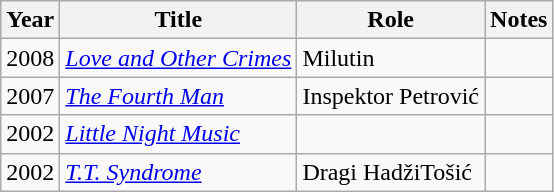<table class="wikitable sortable">
<tr>
<th>Year</th>
<th>Title</th>
<th>Role</th>
<th class="unsortable">Notes</th>
</tr>
<tr>
<td>2008</td>
<td><em><a href='#'>Love and Other Crimes</a></em></td>
<td>Milutin</td>
<td></td>
</tr>
<tr>
<td>2007</td>
<td><em><a href='#'>The Fourth Man</a></em></td>
<td>Inspektor Petrović</td>
<td></td>
</tr>
<tr>
<td>2002</td>
<td><em><a href='#'>Little Night Music</a></em></td>
<td></td>
<td></td>
</tr>
<tr>
<td>2002</td>
<td><em><a href='#'>T.T. Syndrome</a></em></td>
<td>Dragi HadžiTošić</td>
<td></td>
</tr>
</table>
